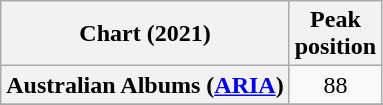<table class="wikitable sortable plainrowheaders" style="text-align:center">
<tr>
<th scope="col">Chart (2021)</th>
<th scope="col">Peak<br>position</th>
</tr>
<tr>
<th scope="row">Australian Albums (<a href='#'>ARIA</a>)</th>
<td>88</td>
</tr>
<tr>
</tr>
<tr>
</tr>
<tr>
</tr>
</table>
